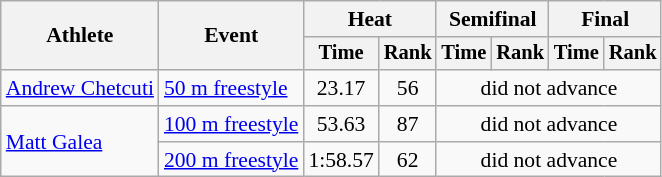<table class="wikitable" style="text-align:center; font-size:90%">
<tr>
<th rowspan="2">Athlete</th>
<th rowspan="2">Event</th>
<th colspan="2">Heat</th>
<th colspan="2">Semifinal</th>
<th colspan="2">Final</th>
</tr>
<tr style="font-size:95%">
<th>Time</th>
<th>Rank</th>
<th>Time</th>
<th>Rank</th>
<th>Time</th>
<th>Rank</th>
</tr>
<tr>
<td align=left><a href='#'>Andrew Chetcuti</a></td>
<td align=left><a href='#'>50 m freestyle</a></td>
<td>23.17</td>
<td>56</td>
<td colspan=4>did not advance</td>
</tr>
<tr>
<td align=left rowspan=2><a href='#'>Matt Galea</a></td>
<td align=left><a href='#'>100 m freestyle</a></td>
<td>53.63</td>
<td>87</td>
<td colspan=4>did not advance</td>
</tr>
<tr>
<td align=left><a href='#'>200 m freestyle</a></td>
<td>1:58.57</td>
<td>62</td>
<td colspan=4>did not advance</td>
</tr>
</table>
